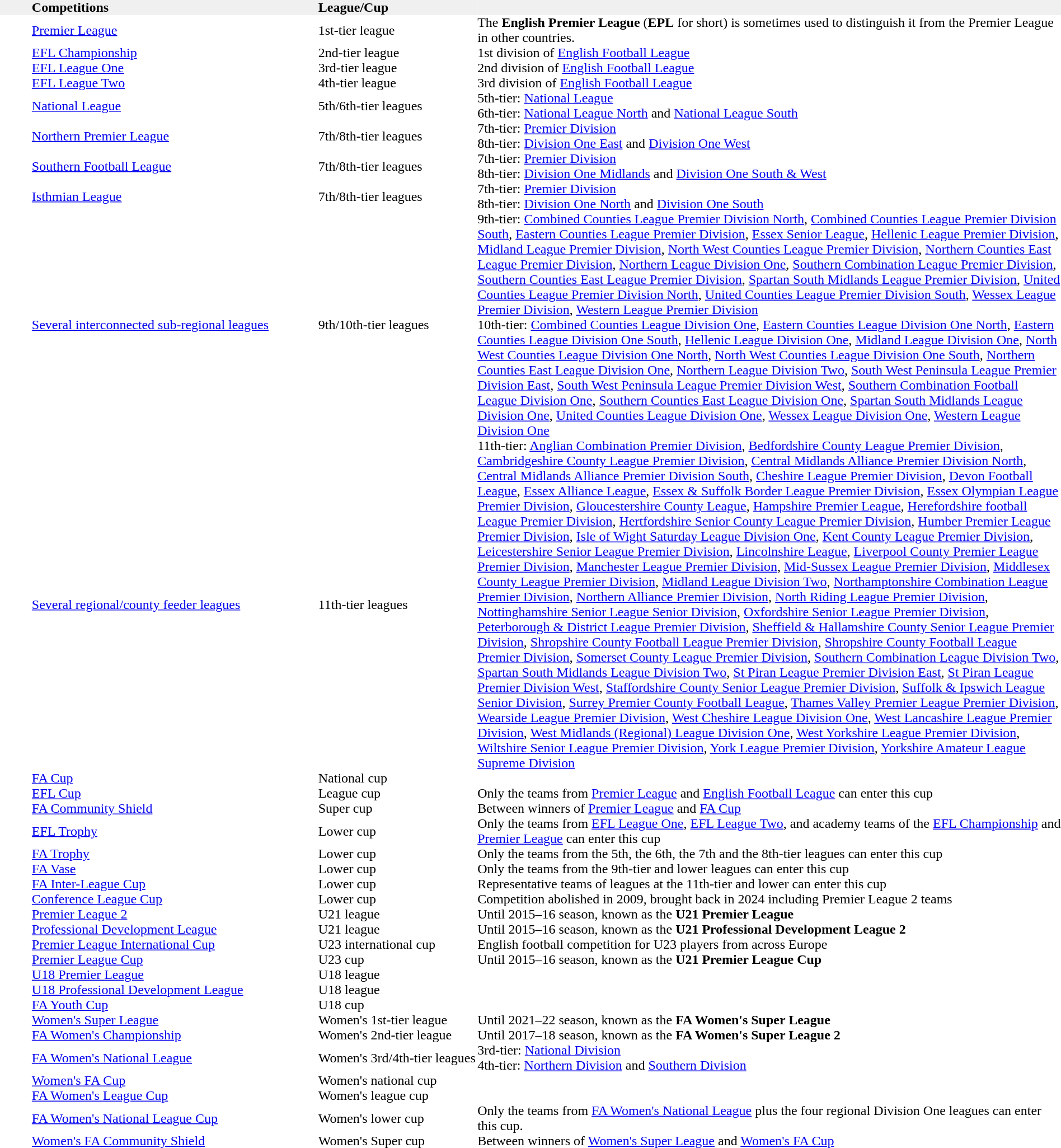<table width="100%" cellspacing="0" cellpadding="0">
<tr bgcolor="F0F0F0">
<th width="3%" align="left"></th>
<th width="27%" align="left">Competitions</th>
<th width="15%" align="left">League/Cup</th>
<th width="55%" align="left"></th>
</tr>
<tr>
<td></td>
<td><a href='#'>Premier League</a></td>
<td>1st-tier league</td>
<td>The <strong>English Premier League</strong> (<strong>EPL</strong> for short) is sometimes used to distinguish it from the Premier League in other countries.</td>
</tr>
<tr>
<td></td>
<td><a href='#'>EFL Championship</a></td>
<td>2nd-tier league</td>
<td>1st division of <a href='#'>English Football League</a></td>
</tr>
<tr>
<td></td>
<td><a href='#'>EFL League One</a></td>
<td>3rd-tier league</td>
<td>2nd division of <a href='#'>English Football League</a></td>
</tr>
<tr>
<td></td>
<td><a href='#'>EFL League Two</a></td>
<td>4th-tier league</td>
<td>3rd division of <a href='#'>English Football League</a></td>
</tr>
<tr>
<td></td>
<td><a href='#'>National League</a></td>
<td>5th/6th-tier leagues</td>
<td>5th-tier: <a href='#'>National League</a><br>6th-tier: <a href='#'>National League North</a> and <a href='#'>National League South</a></td>
</tr>
<tr>
<td></td>
<td><a href='#'>Northern Premier League</a></td>
<td>7th/8th-tier leagues</td>
<td>7th-tier: <a href='#'>Premier Division</a><br>8th-tier: <a href='#'>Division One East</a> and <a href='#'>Division One West</a></td>
</tr>
<tr>
<td></td>
<td><a href='#'>Southern Football League</a></td>
<td>7th/8th-tier leagues</td>
<td>7th-tier: <a href='#'>Premier Division</a><br>8th-tier: <a href='#'>Division One Midlands</a> and <a href='#'>Division One South & West</a></td>
</tr>
<tr>
<td></td>
<td><a href='#'>Isthmian League</a></td>
<td>7th/8th-tier leagues</td>
<td>7th-tier: <a href='#'>Premier Division</a><br>8th-tier: <a href='#'>Division One North</a> and <a href='#'>Division One South</a></td>
</tr>
<tr>
<td></td>
<td><a href='#'>Several interconnected sub-regional leagues</a></td>
<td>9th/10th-tier leagues</td>
<td>9th-tier: <a href='#'>Combined Counties League Premier Division North</a>, <a href='#'>Combined Counties League Premier Division South</a>, <a href='#'>Eastern Counties League Premier Division</a>, <a href='#'>Essex Senior League</a>, <a href='#'>Hellenic League Premier Division</a>, <a href='#'>Midland League Premier Division</a>, <a href='#'>North West Counties League Premier Division</a>, <a href='#'>Northern Counties East League Premier Division</a>, <a href='#'>Northern League Division One</a>, <a href='#'>Southern Combination League Premier Division</a>, <a href='#'>Southern Counties East League Premier Division</a>, <a href='#'>Spartan South Midlands League Premier Division</a>, <a href='#'>United Counties League Premier Division North</a>, <a href='#'>United Counties League Premier Division South</a>, <a href='#'>Wessex League Premier Division</a>, <a href='#'>Western League Premier Division</a><br>10th-tier: <a href='#'>Combined Counties League Division One</a>, <a href='#'>Eastern Counties League Division One North</a>, <a href='#'>Eastern Counties League Division One South</a>, <a href='#'>Hellenic League Division One</a>, <a href='#'>Midland League Division One</a>, <a href='#'>North West Counties League Division One North</a>, <a href='#'>North West Counties League Division One South</a>, <a href='#'>Northern Counties East League Division One</a>, <a href='#'>Northern League Division Two</a>, <a href='#'>South West Peninsula League Premier Division East</a>, <a href='#'>South West Peninsula League Premier Division West</a>, <a href='#'>Southern Combination Football League Division One</a>, <a href='#'>Southern Counties East League Division One</a>, <a href='#'>Spartan South Midlands League Division One</a>, <a href='#'>United Counties League Division One</a>, <a href='#'>Wessex League Division One</a>, <a href='#'>Western League Division One</a></td>
</tr>
<tr>
<td></td>
<td><a href='#'>Several regional/county feeder leagues</a></td>
<td>11th-tier leagues</td>
<td>11th-tier: <a href='#'>Anglian Combination Premier Division</a>, <a href='#'>Bedfordshire County League Premier Division</a>, <a href='#'>Cambridgeshire County League Premier Division</a>, <a href='#'>Central Midlands Alliance Premier Division North</a>, <a href='#'>Central Midlands Alliance Premier Division South</a>, <a href='#'>Cheshire League Premier Division</a>, <a href='#'>Devon Football League</a>, <a href='#'>Essex Alliance League</a>, <a href='#'>Essex & Suffolk Border League Premier Division</a>, <a href='#'>Essex Olympian League Premier Division</a>, <a href='#'>Gloucestershire County League</a>, <a href='#'>Hampshire Premier League</a>, <a href='#'>Herefordshire football League Premier Division</a>, <a href='#'>Hertfordshire Senior County League Premier Division</a>, <a href='#'>Humber Premier League Premier Division</a>, <a href='#'>Isle of Wight Saturday League Division One</a>, <a href='#'>Kent County League Premier Division</a>, <a href='#'>Leicestershire Senior League Premier Division</a>, <a href='#'>Lincolnshire League</a>, <a href='#'>Liverpool County Premier League Premier Division</a>, <a href='#'>Manchester League Premier Division</a>, <a href='#'>Mid-Sussex League Premier Division</a>, <a href='#'>Middlesex County League Premier Division</a>, <a href='#'>Midland League Division Two</a>, <a href='#'>Northamptonshire Combination League Premier Division</a>, <a href='#'>Northern Alliance Premier Division</a>, <a href='#'>North Riding League Premier Division</a>, <a href='#'>Nottinghamshire Senior League Senior Division</a>, <a href='#'>Oxfordshire Senior League Premier Division</a>, <a href='#'>Peterborough & District League Premier Division</a>, <a href='#'>Sheffield & Hallamshire County Senior League Premier Division</a>, <a href='#'>Shropshire County Football League Premier Division</a>, <a href='#'>Shropshire County Football League Premier Division</a>, <a href='#'>Somerset County League Premier Division</a>, <a href='#'>Southern Combination League Division Two</a>, <a href='#'>Spartan South Midlands League Division Two</a>, <a href='#'>St Piran League Premier Division East</a>, <a href='#'>St Piran League Premier Division West</a>, <a href='#'>Staffordshire County Senior League Premier Division</a>, <a href='#'>Suffolk & Ipswich League Senior Division</a>, <a href='#'>Surrey Premier County Football League</a>, <a href='#'>Thames Valley Premier League Premier Division</a>, <a href='#'>Wearside League Premier Division</a>, <a href='#'>West Cheshire League Division One</a>, <a href='#'>West Lancashire League Premier Division</a>, <a href='#'>West Midlands (Regional) League Division One</a>, <a href='#'>West Yorkshire League Premier Division</a>, <a href='#'>Wiltshire Senior League Premier Division</a>, <a href='#'>York League Premier Division</a>, <a href='#'>Yorkshire Amateur League Supreme Division</a></td>
</tr>
<tr>
<td></td>
<td><a href='#'>FA Cup</a></td>
<td>National cup</td>
<td> </td>
</tr>
<tr>
<td></td>
<td><a href='#'>EFL Cup</a></td>
<td>League cup</td>
<td>Only the teams from <a href='#'>Premier League</a> and <a href='#'>English Football League</a> can enter this cup</td>
</tr>
<tr>
<td></td>
<td><a href='#'>FA Community Shield</a></td>
<td>Super cup</td>
<td>Between winners of <a href='#'>Premier League</a> and <a href='#'>FA Cup</a></td>
</tr>
<tr>
<td></td>
<td><a href='#'>EFL Trophy</a></td>
<td>Lower cup</td>
<td>Only the teams from <a href='#'>EFL League One</a>, <a href='#'>EFL League Two</a>, and academy teams of the <a href='#'>EFL Championship</a> and <a href='#'>Premier League</a> can enter this cup</td>
</tr>
<tr>
<td></td>
<td><a href='#'>FA Trophy</a></td>
<td>Lower cup</td>
<td>Only the teams from the 5th, the 6th, the 7th and the 8th-tier leagues can enter this cup</td>
</tr>
<tr>
<td></td>
<td><a href='#'>FA Vase</a></td>
<td>Lower cup</td>
<td>Only the teams from the 9th-tier and lower leagues can enter this cup</td>
</tr>
<tr>
<td></td>
<td><a href='#'>FA Inter-League Cup</a></td>
<td>Lower cup</td>
<td>Representative teams of leagues at the 11th-tier and lower can enter this cup</td>
</tr>
<tr>
<td></td>
<td><a href='#'>Conference League Cup</a></td>
<td>Lower cup</td>
<td>Competition abolished in 2009, brought back in 2024 including Premier League 2 teams</td>
</tr>
<tr>
<td></td>
<td><a href='#'>Premier League 2</a></td>
<td>U21 league</td>
<td>Until 2015–16 season,  known as the <strong>U21 Premier League</strong></td>
<td></td>
</tr>
<tr>
<td></td>
<td><a href='#'>Professional Development League</a></td>
<td>U21 league</td>
<td>Until 2015–16 season, known as the <strong>U21 Professional Development League 2</strong></td>
<td></td>
</tr>
<tr>
<td></td>
<td><a href='#'>Premier League International Cup</a></td>
<td>U23 international cup</td>
<td>English football competition for U23 players from across Europe</td>
<td></td>
</tr>
<tr>
<td></td>
<td><a href='#'>Premier League Cup</a></td>
<td>U23 cup</td>
<td>Until 2015–16 season, known as the <strong>U21 Premier League Cup</strong></td>
<td></td>
</tr>
<tr>
<td></td>
<td><a href='#'>U18 Premier League</a></td>
<td>U18 league</td>
<td></td>
<td></td>
</tr>
<tr>
<td></td>
<td><a href='#'>U18 Professional Development League</a></td>
<td>U18 league</td>
<td></td>
<td></td>
</tr>
<tr>
<td></td>
<td><a href='#'>FA Youth Cup</a></td>
<td>U18 cup</td>
<td></td>
<td></td>
</tr>
<tr>
<td></td>
<td><a href='#'>Women's Super League</a></td>
<td>Women's 1st-tier league</td>
<td>Until 2021–22 season, known as the <strong>FA Women's Super League</strong></td>
</tr>
<tr>
<td></td>
<td><a href='#'>FA Women's Championship</a></td>
<td>Women's 2nd-tier league</td>
<td>Until 2017–18 season, known as the <strong>FA Women's Super League 2</strong></td>
</tr>
<tr>
<td></td>
<td><a href='#'>FA Women's National League</a></td>
<td>Women's 3rd/4th-tier leagues</td>
<td>3rd-tier: <a href='#'>National Division</a><br>4th-tier: <a href='#'>Northern Division</a> and <a href='#'>Southern Division</a></td>
</tr>
<tr>
<td></td>
<td><a href='#'>Women's FA Cup</a></td>
<td>Women's national cup</td>
<td> </td>
</tr>
<tr>
<td></td>
<td><a href='#'>FA Women's League Cup</a></td>
<td>Women's league cup</td>
<td> </td>
</tr>
<tr>
<td></td>
<td><a href='#'>FA Women's National League Cup</a></td>
<td>Women's lower cup</td>
<td>Only the teams from <a href='#'>FA Women's National League</a> plus the four regional Division One leagues can enter this cup.</td>
</tr>
<tr>
<td></td>
<td><a href='#'>Women's FA Community Shield</a></td>
<td>Women's Super cup</td>
<td>Between winners of <a href='#'>Women's Super League</a> and <a href='#'>Women's FA Cup</a></td>
</tr>
</table>
